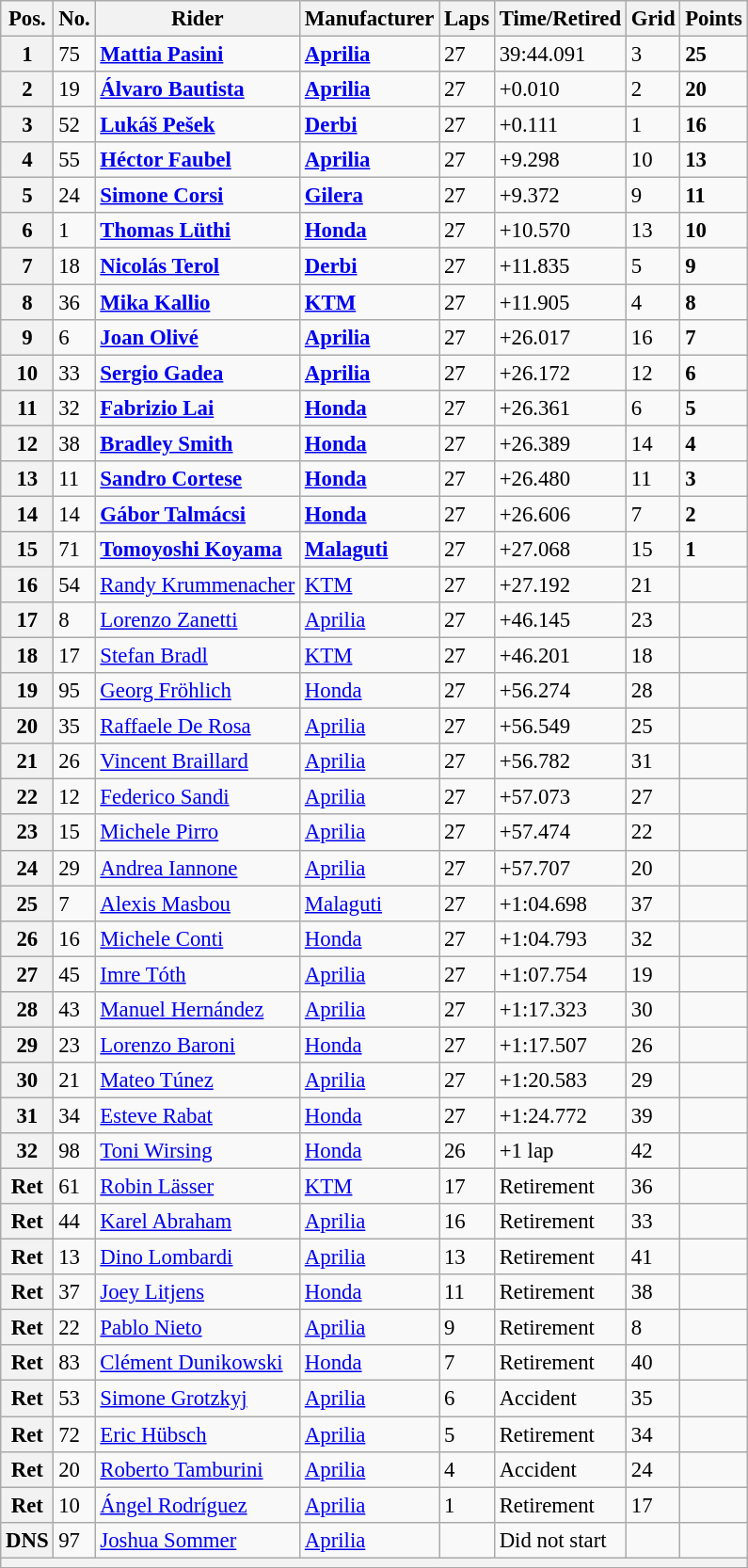<table class="wikitable" style="font-size: 95%;">
<tr>
<th>Pos.</th>
<th>No.</th>
<th>Rider</th>
<th>Manufacturer</th>
<th>Laps</th>
<th>Time/Retired</th>
<th>Grid</th>
<th>Points</th>
</tr>
<tr>
<th>1</th>
<td>75</td>
<td> <strong><a href='#'>Mattia Pasini</a></strong></td>
<td><strong><a href='#'>Aprilia</a></strong></td>
<td>27</td>
<td>39:44.091</td>
<td>3</td>
<td><strong>25</strong></td>
</tr>
<tr>
<th>2</th>
<td>19</td>
<td> <strong><a href='#'>Álvaro Bautista</a></strong></td>
<td><strong><a href='#'>Aprilia</a></strong></td>
<td>27</td>
<td>+0.010</td>
<td>2</td>
<td><strong>20</strong></td>
</tr>
<tr>
<th>3</th>
<td>52</td>
<td> <strong><a href='#'>Lukáš Pešek</a></strong></td>
<td><strong><a href='#'>Derbi</a></strong></td>
<td>27</td>
<td>+0.111</td>
<td>1</td>
<td><strong>16</strong></td>
</tr>
<tr>
<th>4</th>
<td>55</td>
<td> <strong><a href='#'>Héctor Faubel</a></strong></td>
<td><strong><a href='#'>Aprilia</a></strong></td>
<td>27</td>
<td>+9.298</td>
<td>10</td>
<td><strong>13</strong></td>
</tr>
<tr>
<th>5</th>
<td>24</td>
<td> <strong><a href='#'>Simone Corsi</a></strong></td>
<td><strong><a href='#'>Gilera</a></strong></td>
<td>27</td>
<td>+9.372</td>
<td>9</td>
<td><strong>11</strong></td>
</tr>
<tr>
<th>6</th>
<td>1</td>
<td> <strong><a href='#'>Thomas Lüthi</a></strong></td>
<td><strong><a href='#'>Honda</a></strong></td>
<td>27</td>
<td>+10.570</td>
<td>13</td>
<td><strong>10</strong></td>
</tr>
<tr>
<th>7</th>
<td>18</td>
<td> <strong><a href='#'>Nicolás Terol</a></strong></td>
<td><strong><a href='#'>Derbi</a></strong></td>
<td>27</td>
<td>+11.835</td>
<td>5</td>
<td><strong>9</strong></td>
</tr>
<tr>
<th>8</th>
<td>36</td>
<td> <strong><a href='#'>Mika Kallio</a></strong></td>
<td><strong><a href='#'>KTM</a></strong></td>
<td>27</td>
<td>+11.905</td>
<td>4</td>
<td><strong>8</strong></td>
</tr>
<tr>
<th>9</th>
<td>6</td>
<td> <strong><a href='#'>Joan Olivé</a></strong></td>
<td><strong><a href='#'>Aprilia</a></strong></td>
<td>27</td>
<td>+26.017</td>
<td>16</td>
<td><strong>7</strong></td>
</tr>
<tr>
<th>10</th>
<td>33</td>
<td> <strong><a href='#'>Sergio Gadea</a></strong></td>
<td><strong><a href='#'>Aprilia</a></strong></td>
<td>27</td>
<td>+26.172</td>
<td>12</td>
<td><strong>6</strong></td>
</tr>
<tr>
<th>11</th>
<td>32</td>
<td> <strong><a href='#'>Fabrizio Lai</a></strong></td>
<td><strong><a href='#'>Honda</a></strong></td>
<td>27</td>
<td>+26.361</td>
<td>6</td>
<td><strong>5</strong></td>
</tr>
<tr>
<th>12</th>
<td>38</td>
<td> <strong><a href='#'>Bradley Smith</a></strong></td>
<td><strong><a href='#'>Honda</a></strong></td>
<td>27</td>
<td>+26.389</td>
<td>14</td>
<td><strong>4</strong></td>
</tr>
<tr>
<th>13</th>
<td>11</td>
<td> <strong><a href='#'>Sandro Cortese</a></strong></td>
<td><strong><a href='#'>Honda</a></strong></td>
<td>27</td>
<td>+26.480</td>
<td>11</td>
<td><strong>3</strong></td>
</tr>
<tr>
<th>14</th>
<td>14</td>
<td> <strong><a href='#'>Gábor Talmácsi</a></strong></td>
<td><strong><a href='#'>Honda</a></strong></td>
<td>27</td>
<td>+26.606</td>
<td>7</td>
<td><strong>2</strong></td>
</tr>
<tr>
<th>15</th>
<td>71</td>
<td> <strong><a href='#'>Tomoyoshi Koyama</a></strong></td>
<td><strong><a href='#'>Malaguti</a></strong></td>
<td>27</td>
<td>+27.068</td>
<td>15</td>
<td><strong>1</strong></td>
</tr>
<tr>
<th>16</th>
<td>54</td>
<td> <a href='#'>Randy Krummenacher</a></td>
<td><a href='#'>KTM</a></td>
<td>27</td>
<td>+27.192</td>
<td>21</td>
<td></td>
</tr>
<tr>
<th>17</th>
<td>8</td>
<td> <a href='#'>Lorenzo Zanetti</a></td>
<td><a href='#'>Aprilia</a></td>
<td>27</td>
<td>+46.145</td>
<td>23</td>
<td></td>
</tr>
<tr>
<th>18</th>
<td>17</td>
<td> <a href='#'>Stefan Bradl</a></td>
<td><a href='#'>KTM</a></td>
<td>27</td>
<td>+46.201</td>
<td>18</td>
<td></td>
</tr>
<tr>
<th>19</th>
<td>95</td>
<td> <a href='#'>Georg Fröhlich</a></td>
<td><a href='#'>Honda</a></td>
<td>27</td>
<td>+56.274</td>
<td>28</td>
<td></td>
</tr>
<tr>
<th>20</th>
<td>35</td>
<td> <a href='#'>Raffaele De Rosa</a></td>
<td><a href='#'>Aprilia</a></td>
<td>27</td>
<td>+56.549</td>
<td>25</td>
<td></td>
</tr>
<tr>
<th>21</th>
<td>26</td>
<td> <a href='#'>Vincent Braillard</a></td>
<td><a href='#'>Aprilia</a></td>
<td>27</td>
<td>+56.782</td>
<td>31</td>
<td></td>
</tr>
<tr>
<th>22</th>
<td>12</td>
<td> <a href='#'>Federico Sandi</a></td>
<td><a href='#'>Aprilia</a></td>
<td>27</td>
<td>+57.073</td>
<td>27</td>
<td></td>
</tr>
<tr>
<th>23</th>
<td>15</td>
<td> <a href='#'>Michele Pirro</a></td>
<td><a href='#'>Aprilia</a></td>
<td>27</td>
<td>+57.474</td>
<td>22</td>
<td></td>
</tr>
<tr>
<th>24</th>
<td>29</td>
<td> <a href='#'>Andrea Iannone</a></td>
<td><a href='#'>Aprilia</a></td>
<td>27</td>
<td>+57.707</td>
<td>20</td>
<td></td>
</tr>
<tr>
<th>25</th>
<td>7</td>
<td> <a href='#'>Alexis Masbou</a></td>
<td><a href='#'>Malaguti</a></td>
<td>27</td>
<td>+1:04.698</td>
<td>37</td>
<td></td>
</tr>
<tr>
<th>26</th>
<td>16</td>
<td> <a href='#'>Michele Conti</a></td>
<td><a href='#'>Honda</a></td>
<td>27</td>
<td>+1:04.793</td>
<td>32</td>
<td></td>
</tr>
<tr>
<th>27</th>
<td>45</td>
<td> <a href='#'>Imre Tóth</a></td>
<td><a href='#'>Aprilia</a></td>
<td>27</td>
<td>+1:07.754</td>
<td>19</td>
<td></td>
</tr>
<tr>
<th>28</th>
<td>43</td>
<td> <a href='#'>Manuel Hernández</a></td>
<td><a href='#'>Aprilia</a></td>
<td>27</td>
<td>+1:17.323</td>
<td>30</td>
<td></td>
</tr>
<tr>
<th>29</th>
<td>23</td>
<td> <a href='#'>Lorenzo Baroni</a></td>
<td><a href='#'>Honda</a></td>
<td>27</td>
<td>+1:17.507</td>
<td>26</td>
<td></td>
</tr>
<tr>
<th>30</th>
<td>21</td>
<td> <a href='#'>Mateo Túnez</a></td>
<td><a href='#'>Aprilia</a></td>
<td>27</td>
<td>+1:20.583</td>
<td>29</td>
<td></td>
</tr>
<tr>
<th>31</th>
<td>34</td>
<td> <a href='#'>Esteve Rabat</a></td>
<td><a href='#'>Honda</a></td>
<td>27</td>
<td>+1:24.772</td>
<td>39</td>
<td></td>
</tr>
<tr>
<th>32</th>
<td>98</td>
<td> <a href='#'>Toni Wirsing</a></td>
<td><a href='#'>Honda</a></td>
<td>26</td>
<td>+1 lap</td>
<td>42</td>
<td></td>
</tr>
<tr>
<th>Ret</th>
<td>61</td>
<td> <a href='#'>Robin Lässer</a></td>
<td><a href='#'>KTM</a></td>
<td>17</td>
<td>Retirement</td>
<td>36</td>
<td></td>
</tr>
<tr>
<th>Ret</th>
<td>44</td>
<td> <a href='#'>Karel Abraham</a></td>
<td><a href='#'>Aprilia</a></td>
<td>16</td>
<td>Retirement</td>
<td>33</td>
<td></td>
</tr>
<tr>
<th>Ret</th>
<td>13</td>
<td> <a href='#'>Dino Lombardi</a></td>
<td><a href='#'>Aprilia</a></td>
<td>13</td>
<td>Retirement</td>
<td>41</td>
<td></td>
</tr>
<tr>
<th>Ret</th>
<td>37</td>
<td> <a href='#'>Joey Litjens</a></td>
<td><a href='#'>Honda</a></td>
<td>11</td>
<td>Retirement</td>
<td>38</td>
<td></td>
</tr>
<tr>
<th>Ret</th>
<td>22</td>
<td> <a href='#'>Pablo Nieto</a></td>
<td><a href='#'>Aprilia</a></td>
<td>9</td>
<td>Retirement</td>
<td>8</td>
<td></td>
</tr>
<tr>
<th>Ret</th>
<td>83</td>
<td> <a href='#'>Clément Dunikowski</a></td>
<td><a href='#'>Honda</a></td>
<td>7</td>
<td>Retirement</td>
<td>40</td>
<td></td>
</tr>
<tr>
<th>Ret</th>
<td>53</td>
<td> <a href='#'>Simone Grotzkyj</a></td>
<td><a href='#'>Aprilia</a></td>
<td>6</td>
<td>Accident</td>
<td>35</td>
<td></td>
</tr>
<tr>
<th>Ret</th>
<td>72</td>
<td> <a href='#'>Eric Hübsch</a></td>
<td><a href='#'>Aprilia</a></td>
<td>5</td>
<td>Retirement</td>
<td>34</td>
<td></td>
</tr>
<tr>
<th>Ret</th>
<td>20</td>
<td> <a href='#'>Roberto Tamburini</a></td>
<td><a href='#'>Aprilia</a></td>
<td>4</td>
<td>Accident</td>
<td>24</td>
<td></td>
</tr>
<tr>
<th>Ret</th>
<td>10</td>
<td> <a href='#'>Ángel Rodríguez</a></td>
<td><a href='#'>Aprilia</a></td>
<td>1</td>
<td>Retirement</td>
<td>17</td>
<td></td>
</tr>
<tr>
<th>DNS</th>
<td>97</td>
<td> <a href='#'>Joshua Sommer</a></td>
<td><a href='#'>Aprilia</a></td>
<td></td>
<td>Did not start</td>
<td></td>
<td></td>
</tr>
<tr>
<th colspan=8></th>
</tr>
<tr>
</tr>
</table>
